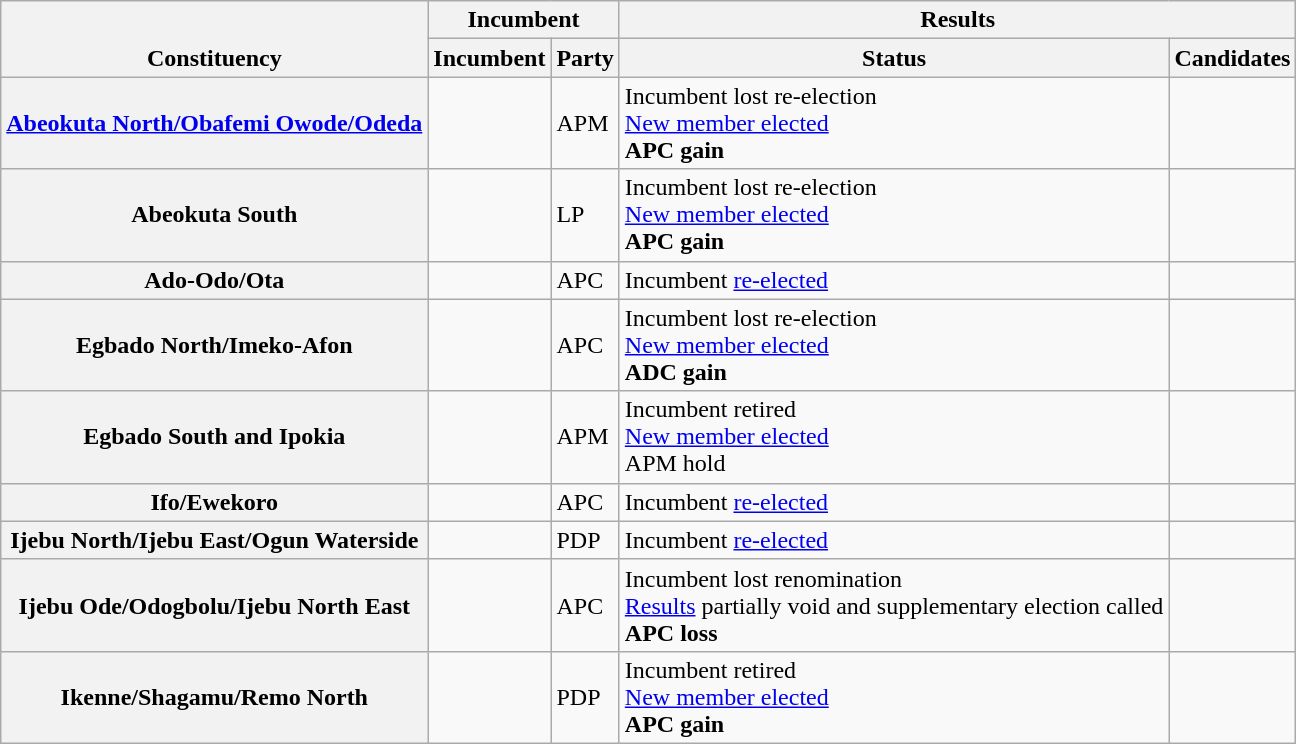<table class="wikitable sortable">
<tr valign=bottom>
<th rowspan=2>Constituency</th>
<th colspan=2>Incumbent</th>
<th colspan=2>Results</th>
</tr>
<tr valign=bottom>
<th>Incumbent</th>
<th>Party</th>
<th>Status</th>
<th>Candidates</th>
</tr>
<tr>
<th><a href='#'>Abeokuta North/Obafemi Owode/Odeda</a></th>
<td></td>
<td>APM</td>
<td>Incumbent lost re-election<br><a href='#'>New member elected</a><br><strong>APC gain</strong></td>
<td nowrap></td>
</tr>
<tr>
<th>Abeokuta South</th>
<td></td>
<td>LP</td>
<td>Incumbent lost re-election<br><a href='#'>New member elected</a><br><strong>APC gain</strong></td>
<td nowrap></td>
</tr>
<tr>
<th>Ado-Odo/Ota</th>
<td></td>
<td>APC</td>
<td>Incumbent <a href='#'>re-elected</a></td>
<td nowrap></td>
</tr>
<tr>
<th>Egbado North/Imeko-Afon</th>
<td></td>
<td>APC</td>
<td>Incumbent lost re-election<br><a href='#'>New member elected</a><br><strong>ADC gain</strong></td>
<td nowrap></td>
</tr>
<tr>
<th>Egbado South and Ipokia</th>
<td></td>
<td>APM</td>
<td>Incumbent retired<br><a href='#'>New member elected</a><br>APM hold</td>
<td nowrap></td>
</tr>
<tr>
<th>Ifo/Ewekoro</th>
<td></td>
<td>APC</td>
<td>Incumbent <a href='#'>re-elected</a></td>
<td nowrap></td>
</tr>
<tr>
<th>Ijebu North/Ijebu East/Ogun Waterside</th>
<td></td>
<td>PDP</td>
<td>Incumbent <a href='#'>re-elected</a></td>
<td nowrap></td>
</tr>
<tr>
<th>Ijebu Ode/Odogbolu/Ijebu North East</th>
<td></td>
<td>APC</td>
<td>Incumbent lost renomination<br><a href='#'>Results</a> partially void and supplementary election called<br><strong>APC loss</strong></td>
<td nowrap></td>
</tr>
<tr>
<th>Ikenne/Shagamu/Remo North</th>
<td></td>
<td>PDP</td>
<td>Incumbent retired<br><a href='#'>New member elected</a><br><strong>APC gain</strong></td>
<td nowrap></td>
</tr>
</table>
